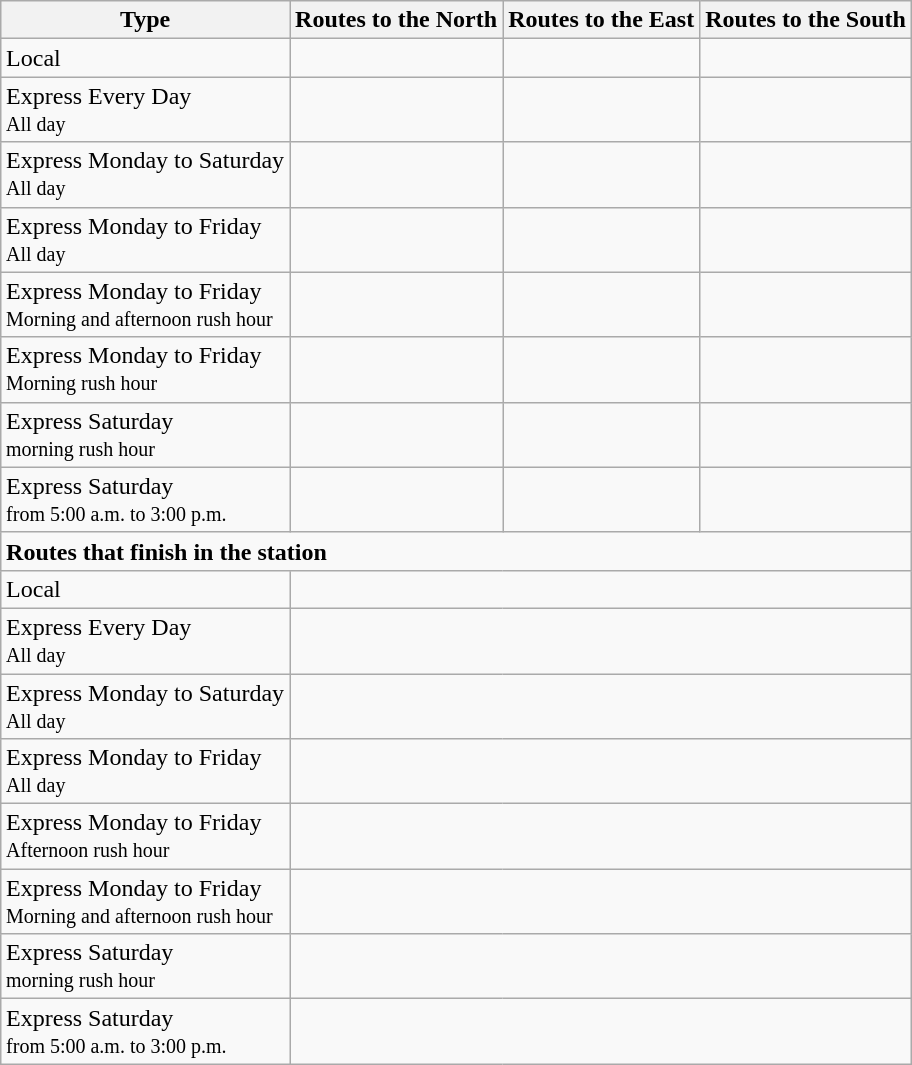<table class="wikitable" style="margin-left: auto; margin-right: auto; border: none;">
<tr>
<th>Type</th>
<th>Routes to the North</th>
<th>Routes to the East</th>
<th>Routes to the South</th>
</tr>
<tr>
<td>Local</td>
<td></td>
<td></td>
<td></td>
</tr>
<tr>
<td>Express Every Day <br><small>All day</small></td>
<td> </td>
<td></td>
<td></td>
</tr>
<tr>
<td>Express Monday to Saturday <br><small>All day</small></td>
<td></td>
<td></td>
<td></td>
</tr>
<tr>
<td>Express Monday to Friday <br><small>All day</small></td>
<td></td>
<td></td>
<td></td>
</tr>
<tr>
<td>Express Monday to Friday <br><small>Morning and afternoon rush hour</small></td>
<td></td>
<td></td>
<td></td>
</tr>
<tr>
<td>Express Monday to Friday <br><small>Morning rush hour</small></td>
<td></td>
<td></td>
<td></td>
</tr>
<tr>
<td>Express Saturday <br><small>morning rush hour</small></td>
<td></td>
<td></td>
<td></td>
</tr>
<tr>
<td>Express Saturday <br><small>from 5:00 a.m. to 3:00 p.m.</small></td>
<td></td>
<td></td>
<td></td>
</tr>
<tr>
<td colspan="8"><strong>Routes that finish in the station</strong></td>
</tr>
<tr>
<td>Local</td>
<td colspan="5"></td>
</tr>
<tr>
<td>Express Every Day <br><small>All day</small></td>
<td colspan="5">  </td>
</tr>
<tr>
<td>Express Monday to Saturday <br><small>All day</small></td>
<td colspan="5"></td>
</tr>
<tr>
<td>Express Monday to Friday <br><small>All day</small></td>
<td colspan="5 "></td>
</tr>
<tr>
<td>Express Monday to Friday <br><small>Afternoon rush hour</small></td>
<td colspan="5 "></td>
</tr>
<tr>
<td>Express Monday to Friday <br><small>Morning and afternoon rush hour</small></td>
<td colspan="5 "></td>
</tr>
<tr>
<td>Express Saturday <br><small>morning rush hour</small></td>
<td colspan="5"></td>
</tr>
<tr>
<td>Express Saturday <br><small>from 5:00 a.m. to 3:00 p.m.</small></td>
<td colspan="5"></td>
</tr>
</table>
